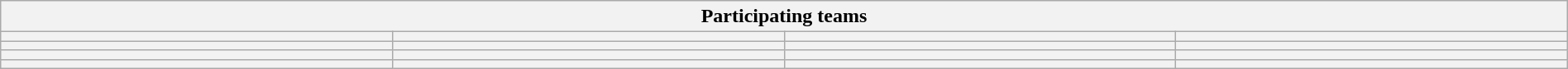<table class="wikitable" style="width:100%;">
<tr>
<th colspan=4>Participating teams</th>
</tr>
<tr>
<th style="width:25%;"></th>
<th style="width:25%;"></th>
<th style="width:25%;"></th>
<th style="width:25%;"></th>
</tr>
<tr>
<th></th>
<th></th>
<th></th>
<th></th>
</tr>
<tr>
<th></th>
<th></th>
<th></th>
<th></th>
</tr>
<tr>
<th></th>
<th></th>
<th></th>
<th></th>
</tr>
</table>
